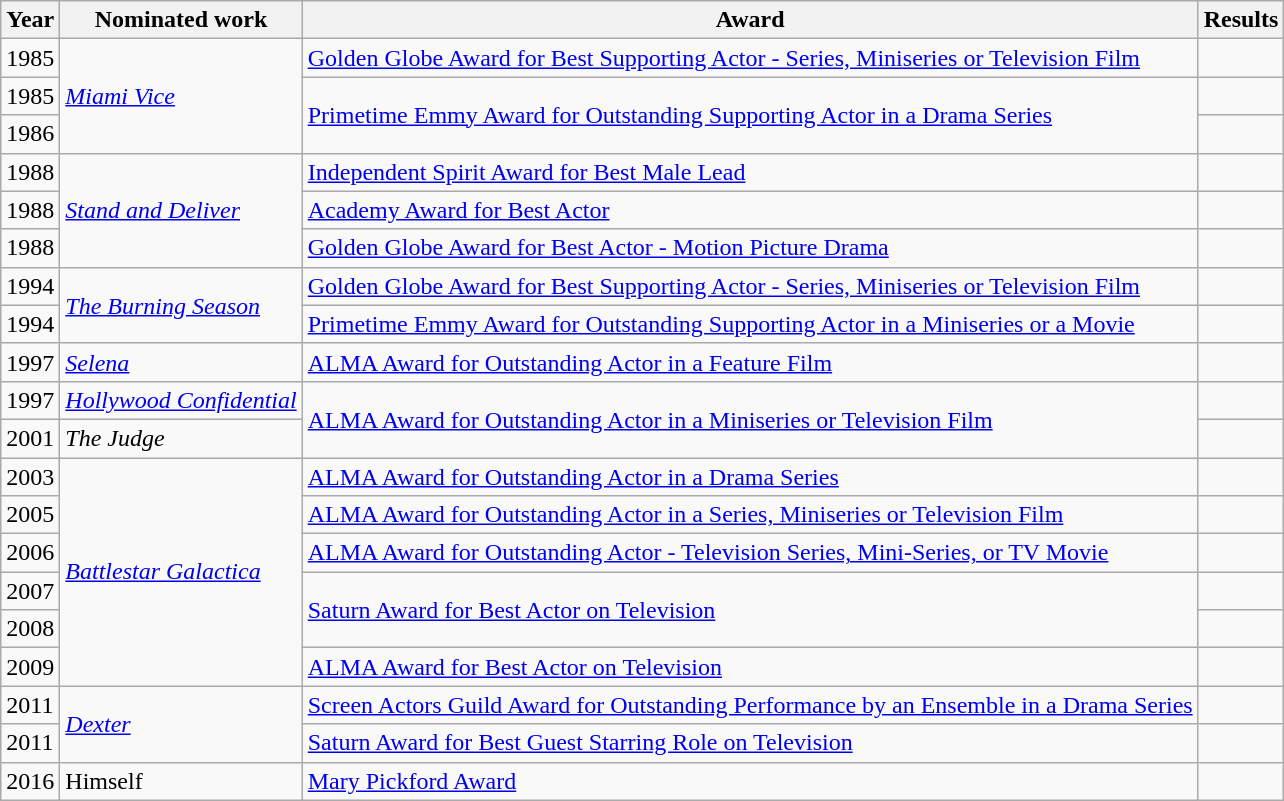<table class="wikitable sortable">
<tr>
<th>Year</th>
<th>Nominated work</th>
<th>Award</th>
<th>Results</th>
</tr>
<tr>
<td>1985</td>
<td rowspan="3"><em><a href='#'>Miami Vice</a></em></td>
<td><a href='#'>Golden Globe Award for Best Supporting Actor - Series, Miniseries or Television Film</a></td>
<td></td>
</tr>
<tr>
<td>1985</td>
<td rowspan="2"><a href='#'>Primetime Emmy Award for Outstanding Supporting Actor in a Drama Series</a></td>
<td></td>
</tr>
<tr>
<td>1986</td>
<td></td>
</tr>
<tr>
<td>1988</td>
<td rowspan="3"><em><a href='#'>Stand and Deliver</a></em></td>
<td><a href='#'>Independent Spirit Award for Best Male Lead</a></td>
<td></td>
</tr>
<tr>
<td>1988</td>
<td><a href='#'>Academy Award for Best Actor</a></td>
<td></td>
</tr>
<tr>
<td>1988</td>
<td><a href='#'>Golden Globe Award for Best Actor - Motion Picture Drama</a></td>
<td></td>
</tr>
<tr>
<td>1994</td>
<td rowspan="2"><em><a href='#'>The Burning Season</a></em></td>
<td><a href='#'>Golden Globe Award for Best Supporting Actor - Series, Miniseries or Television Film</a></td>
<td></td>
</tr>
<tr>
<td>1994</td>
<td><a href='#'>Primetime Emmy Award for Outstanding Supporting Actor in a Miniseries or a Movie</a></td>
<td></td>
</tr>
<tr>
<td>1997</td>
<td><em><a href='#'>Selena</a></em></td>
<td><a href='#'>ALMA Award for Outstanding Actor in a Feature Film</a></td>
<td></td>
</tr>
<tr>
<td>1997</td>
<td><em><a href='#'>Hollywood Confidential</a></em></td>
<td rowspan="2"><a href='#'>ALMA Award for Outstanding Actor in a Miniseries or Television Film</a></td>
<td></td>
</tr>
<tr>
<td>2001</td>
<td><em>The Judge</em></td>
<td></td>
</tr>
<tr>
<td>2003</td>
<td rowspan="6"><em><a href='#'>Battlestar Galactica</a></em></td>
<td><a href='#'>ALMA Award for Outstanding Actor in a Drama Series</a></td>
<td></td>
</tr>
<tr>
<td>2005</td>
<td><a href='#'>ALMA Award for Outstanding Actor in a Series, Miniseries or Television Film</a></td>
<td></td>
</tr>
<tr>
<td>2006</td>
<td><a href='#'>ALMA Award for Outstanding Actor - Television Series, Mini-Series, or TV Movie</a> </td>
<td></td>
</tr>
<tr>
<td>2007</td>
<td rowspan="2"><a href='#'>Saturn Award for Best Actor on Television</a></td>
<td></td>
</tr>
<tr>
<td>2008</td>
<td></td>
</tr>
<tr>
<td>2009</td>
<td><a href='#'>ALMA Award for Best Actor on Television</a></td>
<td></td>
</tr>
<tr>
<td>2011</td>
<td rowspan="2"><em><a href='#'>Dexter</a></em></td>
<td><a href='#'>Screen Actors Guild Award for Outstanding Performance by an Ensemble in a Drama Series</a></td>
<td></td>
</tr>
<tr>
<td>2011</td>
<td><a href='#'>Saturn Award for Best Guest Starring Role on Television</a></td>
<td></td>
</tr>
<tr>
<td>2016</td>
<td>Himself</td>
<td><a href='#'>Mary Pickford Award</a></td>
<td></td>
</tr>
</table>
